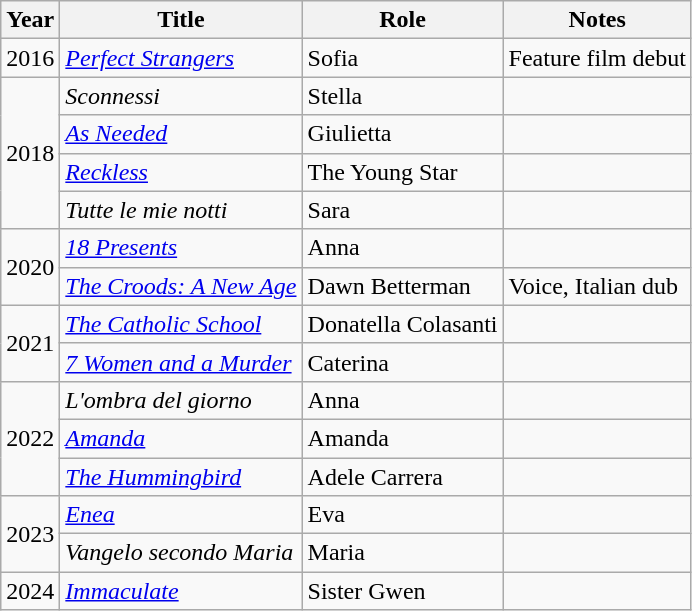<table class="wikitable">
<tr>
<th>Year</th>
<th>Title</th>
<th>Role</th>
<th>Notes</th>
</tr>
<tr>
<td>2016</td>
<td><em><a href='#'>Perfect Strangers</a></em></td>
<td>Sofia</td>
<td>Feature film debut</td>
</tr>
<tr>
<td rowspan="4">2018</td>
<td><em>Sconnessi</em></td>
<td>Stella</td>
<td></td>
</tr>
<tr>
<td><em><a href='#'>As Needed</a></em></td>
<td>Giulietta</td>
<td></td>
</tr>
<tr>
<td><em><a href='#'>Reckless</a></em></td>
<td>The Young Star</td>
<td></td>
</tr>
<tr>
<td><em>Tutte le mie notti</em></td>
<td>Sara</td>
<td></td>
</tr>
<tr>
<td rowspan="2">2020</td>
<td><em><a href='#'>18 Presents</a></em></td>
<td>Anna</td>
<td></td>
</tr>
<tr>
<td><em><a href='#'>The Croods: A New Age</a></em></td>
<td>Dawn Betterman</td>
<td>Voice, Italian dub</td>
</tr>
<tr>
<td rowspan="2">2021</td>
<td><em><a href='#'>The Catholic School</a></em></td>
<td>Donatella Colasanti</td>
<td></td>
</tr>
<tr>
<td><em><a href='#'>7 Women and a Murder</a></em></td>
<td>Caterina</td>
<td></td>
</tr>
<tr>
<td rowspan="3">2022</td>
<td><em>L'ombra del giorno</em></td>
<td>Anna</td>
<td></td>
</tr>
<tr>
<td><em><a href='#'>Amanda</a></em></td>
<td>Amanda</td>
<td></td>
</tr>
<tr>
<td><em><a href='#'>The Hummingbird</a></em></td>
<td>Adele Carrera</td>
<td></td>
</tr>
<tr>
<td rowspan="2">2023</td>
<td><em><a href='#'>Enea</a></em></td>
<td>Eva</td>
</tr>
<tr>
<td><em>Vangelo secondo Maria</em></td>
<td>Maria</td>
<td></td>
</tr>
<tr>
<td>2024</td>
<td><em><a href='#'>Immaculate</a></em></td>
<td>Sister Gwen</td>
<td></td>
</tr>
</table>
